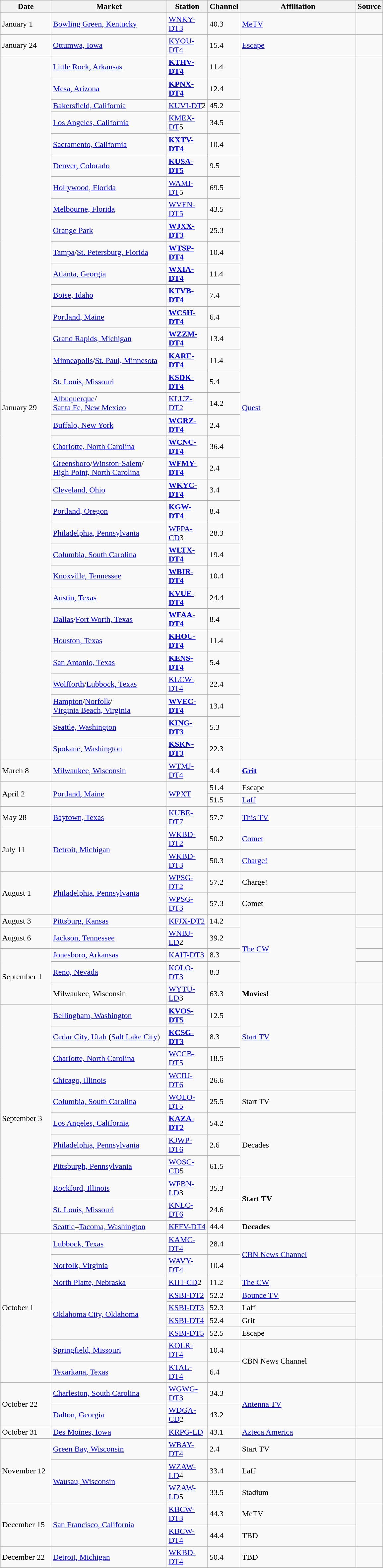<table class="wikitable">
<tr>
<th style="text-align:center; width:95px;">Date</th>
<th style="text-align:center; width:225px;">Market</th>
<th style="text-align:center; width:75px;">Station</th>
<th style="text-align:center; width:30px;">Channel</th>
<th style="text-align:center; width:225px;">Affiliation</th>
<th style="text-align:center;">Source</th>
</tr>
<tr>
<td>January 1</td>
<td><a href='#'>Bowling Green, Kentucky</a></td>
<td><a href='#'>WNKY-DT3</a></td>
<td>40.3</td>
<td><a href='#'>MeTV</a></td>
<td></td>
</tr>
<tr>
<td>January 24</td>
<td><a href='#'>Ottumwa, Iowa</a></td>
<td><a href='#'>KYOU-DT4</a></td>
<td>15.4</td>
<td><a href='#'>Escape</a></td>
<td></td>
</tr>
<tr>
<td rowspan="33">January 29</td>
<td><a href='#'>Little Rock, Arkansas</a></td>
<td><strong><a href='#'>KTHV-DT4</a></strong></td>
<td>11.4</td>
<td rowspan="33"><a href='#'>Quest</a></td>
<td rowspan="33"></td>
</tr>
<tr>
<td><a href='#'>Mesa, Arizona</a> </td>
<td><strong><a href='#'>KPNX-DT4</a></strong></td>
<td>12.4</td>
</tr>
<tr>
<td><a href='#'>Bakersfield, California</a></td>
<td><a href='#'>KUVI-DT</a>2</td>
<td>45.2</td>
</tr>
<tr>
<td><a href='#'>Los Angeles, California</a></td>
<td><a href='#'>KMEX-DT</a>5</td>
<td>34.5</td>
</tr>
<tr>
<td><a href='#'>Sacramento, California</a></td>
<td><strong><a href='#'>KXTV-DT4</a></strong></td>
<td>10.4</td>
</tr>
<tr>
<td><a href='#'>Denver, Colorado</a></td>
<td><strong><a href='#'>KUSA-DT5</a></strong></td>
<td>9.5</td>
</tr>
<tr>
<td><a href='#'>Hollywood, Florida</a> </td>
<td><a href='#'>WAMI-DT</a>5</td>
<td>69.5</td>
</tr>
<tr>
<td><a href='#'>Melbourne, Florida</a> </td>
<td><a href='#'>WVEN-DT5</a></td>
<td>43.5</td>
</tr>
<tr>
<td><a href='#'>Orange Park</a> </td>
<td><strong><a href='#'>WJXX-DT3</a></strong></td>
<td>25.3</td>
</tr>
<tr>
<td><a href='#'>Tampa</a>/<a href='#'>St. Petersburg, Florida</a></td>
<td><strong><a href='#'>WTSP-DT4</a></strong></td>
<td>10.4</td>
</tr>
<tr>
<td><a href='#'>Atlanta, Georgia</a></td>
<td><strong><a href='#'>WXIA-DT4</a></strong></td>
<td>11.4</td>
</tr>
<tr>
<td><a href='#'>Boise, Idaho</a></td>
<td><strong><a href='#'>KTVB-DT4</a></strong></td>
<td>7.4</td>
</tr>
<tr>
<td><a href='#'>Portland, Maine</a></td>
<td><strong><a href='#'>WCSH-DT4</a></strong></td>
<td>6.4</td>
</tr>
<tr>
<td><a href='#'>Grand Rapids, Michigan</a></td>
<td><strong><a href='#'>WZZM-DT4</a></strong></td>
<td>13.4</td>
</tr>
<tr>
<td><a href='#'>Minneapolis</a>/<a href='#'>St. Paul, Minnesota</a></td>
<td><strong><a href='#'>KARE-DT4</a></strong></td>
<td>11.4</td>
</tr>
<tr>
<td><a href='#'>St. Louis, Missouri</a></td>
<td><strong><a href='#'>KSDK-DT4</a></strong></td>
<td>5.4</td>
</tr>
<tr>
<td><a href='#'>Albuquerque</a>/<br><a href='#'>Santa Fe, New Mexico</a></td>
<td><a href='#'>KLUZ-DT2</a></td>
<td>14.2</td>
</tr>
<tr>
<td><a href='#'>Buffalo, New York</a></td>
<td><strong><a href='#'>WGRZ-DT4</a></strong></td>
<td>2.4</td>
</tr>
<tr>
<td><a href='#'>Charlotte, North Carolina</a></td>
<td><strong><a href='#'>WCNC-DT4</a></strong></td>
<td>36.4</td>
</tr>
<tr>
<td><a href='#'>Greensboro</a>/<a href='#'>Winston-Salem</a>/<br><a href='#'>High Point, North Carolina</a></td>
<td><strong><a href='#'>WFMY-DT4</a></strong></td>
<td>2.4</td>
</tr>
<tr>
<td><a href='#'>Cleveland, Ohio</a></td>
<td><strong><a href='#'>WKYC-DT4</a></strong></td>
<td>3.4</td>
</tr>
<tr>
<td><a href='#'>Portland, Oregon</a></td>
<td><strong><a href='#'>KGW-DT4</a></strong></td>
<td>8.4</td>
</tr>
<tr>
<td><a href='#'>Philadelphia, Pennsylvania</a></td>
<td><a href='#'>WFPA-CD</a>3</td>
<td>28.3</td>
</tr>
<tr>
<td><a href='#'>Columbia, South Carolina</a></td>
<td><strong><a href='#'>WLTX-DT4</a></strong></td>
<td>19.4</td>
</tr>
<tr>
<td><a href='#'>Knoxville, Tennessee</a></td>
<td><strong><a href='#'>WBIR-DT4</a></strong></td>
<td>10.4</td>
</tr>
<tr>
<td><a href='#'>Austin, Texas</a></td>
<td><strong><a href='#'>KVUE-DT4</a></strong></td>
<td>24.4</td>
</tr>
<tr>
<td><a href='#'>Dallas</a>/<a href='#'>Fort Worth, Texas</a></td>
<td><strong><a href='#'>WFAA-DT4</a></strong></td>
<td>8.4</td>
</tr>
<tr>
<td><a href='#'>Houston, Texas</a></td>
<td><strong><a href='#'>KHOU-DT4</a></strong></td>
<td>11.4</td>
</tr>
<tr>
<td><a href='#'>San Antonio, Texas</a></td>
<td><strong><a href='#'>KENS-DT4</a></strong></td>
<td>5.4</td>
</tr>
<tr>
<td><a href='#'>Wolfforth</a>/<a href='#'>Lubbock, Texas</a></td>
<td><a href='#'>KLCW-DT4</a></td>
<td>22.4</td>
</tr>
<tr>
<td><a href='#'>Hampton</a>/<a href='#'>Norfolk</a>/<br><a href='#'>Virginia Beach, Virginia</a></td>
<td><strong><a href='#'>WVEC-DT4</a></strong></td>
<td>13.4</td>
</tr>
<tr>
<td><a href='#'>Seattle, Washington</a></td>
<td><strong><a href='#'>KING-DT3</a></strong></td>
<td>5.3</td>
</tr>
<tr>
<td><a href='#'>Spokane, Washington</a></td>
<td><strong><a href='#'>KSKN-DT3</a></strong></td>
<td>22.3</td>
</tr>
<tr>
<td>March 8</td>
<td><a href='#'>Milwaukee, Wisconsin</a></td>
<td><a href='#'>WTMJ-DT4</a></td>
<td>4.4</td>
<td><strong><a href='#'>Grit</a></strong></td>
<td></td>
</tr>
<tr>
<td rowspan="2">April 2</td>
<td rowspan="2"><a href='#'>Portland, Maine</a></td>
<td rowspan="2"><a href='#'>WPXT</a></td>
<td>51.4</td>
<td>Escape<br></td>
<td rowspan="2"></td>
</tr>
<tr>
<td>51.5</td>
<td><a href='#'>Laff</a><br></td>
</tr>
<tr>
<td>May 28</td>
<td><a href='#'>Baytown, Texas</a> </td>
<td><a href='#'>KUBE-DT7</a></td>
<td>57.7</td>
<td><a href='#'>This TV</a></td>
<td></td>
</tr>
<tr>
<td rowspan="2">July 11</td>
<td rowspan="2"><a href='#'>Detroit, Michigan</a></td>
<td><a href='#'>WKBD-DT2</a></td>
<td>50.2</td>
<td><a href='#'>Comet</a></td>
<td rowspan="2"></td>
</tr>
<tr>
<td><a href='#'>WKBD-DT3</a></td>
<td>50.3</td>
<td><a href='#'>Charge!</a></td>
</tr>
<tr>
<td rowspan="2">August 1</td>
<td rowspan="2"><a href='#'>Philadelphia, Pennsylvania</a></td>
<td><a href='#'>WPSG-DT2</a></td>
<td>57.2</td>
<td>Charge!</td>
<td rowspan="2"></td>
</tr>
<tr>
<td><a href='#'>WPSG-DT3</a></td>
<td>57.3</td>
<td>Comet</td>
</tr>
<tr>
<td>August 3</td>
<td><a href='#'>Pittsburg, Kansas</a> </td>
<td><a href='#'>KFJX-DT2</a></td>
<td>14.2</td>
<td rowspan="4"><a href='#'>The CW</a></td>
<td></td>
</tr>
<tr>
<td>August 6</td>
<td><a href='#'>Jackson, Tennessee</a></td>
<td><a href='#'>WNBJ-LD</a>2</td>
<td>39.2</td>
<td></td>
</tr>
<tr>
<td rowspan="3">September 1</td>
<td><a href='#'>Jonesboro, Arkansas</a></td>
<td><a href='#'>KAIT-DT3</a></td>
<td>8.3</td>
<td></td>
</tr>
<tr>
<td><a href='#'>Reno, Nevada</a></td>
<td><a href='#'>KOLO-DT3</a></td>
<td>8.3</td>
<td></td>
</tr>
<tr>
<td>Milwaukee, Wisconsin</td>
<td><a href='#'>WYTU-LD</a>3</td>
<td>63.3</td>
<td><strong>Movies!</strong></td>
<td></td>
</tr>
<tr>
<td rowspan="11">September 3</td>
<td><a href='#'>Bellingham, Washington</a></td>
<td><strong><a href='#'>KVOS-DT5</a></strong></td>
<td>12.5</td>
<td rowspan="3"><a href='#'>Start TV</a></td>
<td rowspan="11"></td>
</tr>
<tr>
<td><a href='#'>Cedar City, Utah</a> (<a href='#'>Salt Lake City</a>)</td>
<td><strong><a href='#'>KCSG-DT3</a></strong></td>
<td>8.3</td>
</tr>
<tr>
<td><a href='#'>Charlotte, North Carolina</a></td>
<td><a href='#'>WCCB-DT5</a></td>
<td>18.5</td>
</tr>
<tr>
<td><a href='#'>Chicago, Illinois</a></td>
<td><a href='#'>WCIU-DT6</a></td>
<td>26.6</td>
<td></td>
</tr>
<tr>
<td><a href='#'>Columbia, South Carolina</a></td>
<td><a href='#'>WOLO-DT5</a></td>
<td>25.5</td>
<td>Start TV</td>
</tr>
<tr>
<td><a href='#'>Los Angeles, California</a></td>
<td><strong><a href='#'>KAZA-DT2</a></strong></td>
<td>54.2</td>
<td rowspan="3">Decades</td>
</tr>
<tr>
<td><a href='#'>Philadelphia, Pennsylvania</a></td>
<td><a href='#'>KJWP-DT6</a></td>
<td>2.6</td>
</tr>
<tr>
<td><a href='#'>Pittsburgh, Pennsylvania</a></td>
<td><a href='#'>WOSC-CD</a>5</td>
<td>61.5</td>
</tr>
<tr>
<td><a href='#'>Rockford, Illinois</a></td>
<td><a href='#'>WFBN-LD</a>3</td>
<td>35.3</td>
<td rowspan="2"><strong>Start TV</strong></td>
</tr>
<tr>
<td><a href='#'>St. Louis, Missouri</a></td>
<td><a href='#'>KNLC-DT6</a></td>
<td>24.6</td>
</tr>
<tr>
<td><a href='#'>Seattle</a>–<a href='#'>Tacoma, Washington</a></td>
<td><a href='#'>KFFV-DT4</a></td>
<td>44.4</td>
<td><strong>Decades</strong></td>
</tr>
<tr>
<td rowspan="9">October 1</td>
<td><a href='#'>Lubbock, Texas</a></td>
<td><a href='#'>KAMC-DT4</a></td>
<td>28.4</td>
<td rowspan="2"><a href='#'>CBN News Channel</a></td>
<td rowspan="2"></td>
</tr>
<tr>
<td><a href='#'>Norfolk, Virginia</a></td>
<td><a href='#'>WAVY-DT4</a></td>
<td>10.4</td>
</tr>
<tr>
<td><a href='#'>North Platte, Nebraska</a></td>
<td><a href='#'>KIIT-CD</a>2</td>
<td>11.2</td>
<td><a href='#'>The CW</a><br></td>
<td><br></td>
</tr>
<tr>
<td rowspan="4"><a href='#'>Oklahoma City, Oklahoma</a></td>
<td><a href='#'>KSBI-DT2</a></td>
<td>52.2</td>
<td><a href='#'>Bounce TV</a></td>
<td rowspan="4"></td>
</tr>
<tr>
<td><a href='#'>KSBI-DT3</a></td>
<td>52.3</td>
<td>Laff</td>
</tr>
<tr>
<td><a href='#'>KSBI-DT4</a></td>
<td>52.4</td>
<td>Grit</td>
</tr>
<tr>
<td><a href='#'>KSBI-DT5</a></td>
<td>52.5</td>
<td>Escape</td>
</tr>
<tr>
<td><a href='#'>Springfield, Missouri</a></td>
<td><a href='#'>KOLR-DT4</a></td>
<td>10.4</td>
<td rowspan="2">CBN News Channel</td>
<td rowspan="2"></td>
</tr>
<tr>
<td><a href='#'>Texarkana, Texas</a><br></td>
<td><a href='#'>KTAL-DT4</a></td>
<td>6.4</td>
</tr>
<tr>
<td rowspan="2">October 22</td>
<td><a href='#'>Charleston, South Carolina</a></td>
<td><a href='#'>WGWG-DT3</a></td>
<td>34.3</td>
<td rowspan="2"><a href='#'>Antenna TV</a></td>
<td rowspan="2"></td>
</tr>
<tr>
<td><a href='#'>Dalton, Georgia</a><br></td>
<td><a href='#'>WDGA-CD</a>2</td>
<td>43.2</td>
</tr>
<tr>
<td>October 31</td>
<td><a href='#'>Des Moines, Iowa</a></td>
<td><a href='#'>KRPG-LD</a></td>
<td>43.1</td>
<td><a href='#'>Azteca America</a></td>
<td></td>
</tr>
<tr>
<td rowspan="3">November 12</td>
<td><a href='#'>Green Bay, Wisconsin</a></td>
<td><a href='#'>WBAY-DT4</a></td>
<td>2.4</td>
<td>Start TV</td>
<td></td>
</tr>
<tr>
<td rowspan="2"><a href='#'>Wausau, Wisconsin</a></td>
<td><a href='#'>WZAW-LD</a>4</td>
<td>33.4</td>
<td>Laff</td>
<td rowspan="2"></td>
</tr>
<tr>
<td><a href='#'>WZAW-LD</a>5</td>
<td>33.5</td>
<td>Stadium</td>
</tr>
<tr>
<td rowspan="2">December 15</td>
<td rowspan="2"><a href='#'>San Francisco, California</a></td>
<td><a href='#'>KBCW-DT3</a></td>
<td>44.3</td>
<td>MeTV</td>
<td rowspan="2"></td>
</tr>
<tr>
<td><a href='#'>KBCW-DT4</a></td>
<td>44.4</td>
<td>TBD</td>
</tr>
<tr>
<td>December 22</td>
<td><a href='#'>Detroit, Michigan</a></td>
<td><a href='#'>WKBD-DT4</a></td>
<td>50.4</td>
<td>TBD</td>
<td></td>
</tr>
<tr>
</tr>
</table>
